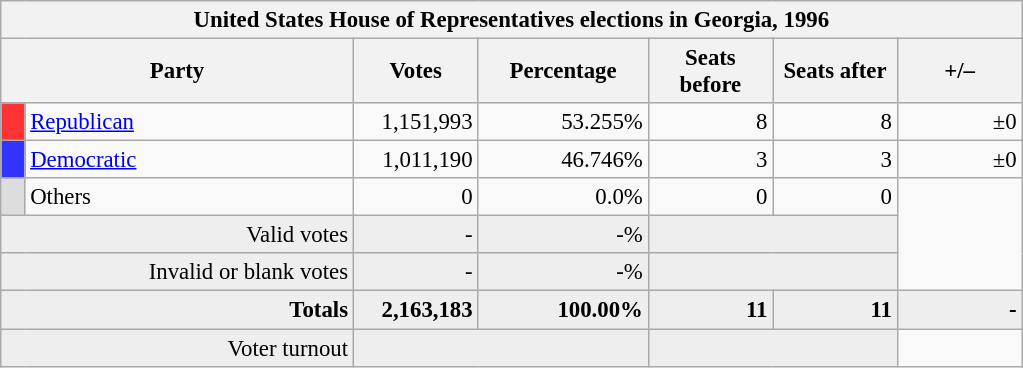<table class="wikitable" style="font-size: 95%;">
<tr>
<th colspan="7">United States House of Representatives elections in Georgia, 1996</th>
</tr>
<tr>
<th colspan=2 style="width: 15em">Party</th>
<th style="width: 5em">Votes</th>
<th style="width: 7em">Percentage</th>
<th style="width: 5em">Seats before</th>
<th style="width: 5em">Seats after</th>
<th style="width: 5em">+/–</th>
</tr>
<tr>
<th style="background-color:#FF3333; width: 3px"></th>
<td style="width: 130px"><a href='#'>Republican</a></td>
<td align="right">1,151,993</td>
<td align="right">53.255%</td>
<td align="right">8</td>
<td align="right">8</td>
<td align="right">±0</td>
</tr>
<tr>
<th style="background-color:#3333FF; width: 3px"></th>
<td style="width: 130px"><a href='#'>Democratic</a></td>
<td align="right">1,011,190</td>
<td align="right">46.746%</td>
<td align="right">3</td>
<td align="right">3</td>
<td align="right">±0</td>
</tr>
<tr>
<th style="background-color:#DDDDDD; width: 3px"></th>
<td style="width: 130px">Others</td>
<td align="right">0</td>
<td align="right">0.0%</td>
<td align="right">0</td>
<td align="right">0</td>
</tr>
<tr bgcolor="#EEEEEE">
<td colspan="2" align="right">Valid votes</td>
<td align="right">-</td>
<td align="right">-%</td>
<td colspan="2" align="right"></td>
</tr>
<tr bgcolor="#EEEEEE">
<td colspan="2" align="right">Invalid or blank votes</td>
<td align="right">-</td>
<td align="right">-%</td>
<td colspan="2" align="right"></td>
</tr>
<tr bgcolor="#EEEEEE">
<td colspan="2" align="right"><strong>Totals</strong></td>
<td align="right"><strong>2,163,183</strong></td>
<td align="right"><strong>100.00%</strong></td>
<td align="right"><strong>11</strong></td>
<td align="right"><strong>11</strong></td>
<td align="right"><strong>-</strong></td>
</tr>
<tr bgcolor="#EEEEEE">
<td colspan="2" align="right">Voter turnout</td>
<td colspan="2" align="right"></td>
<td colspan="2" align="right"></td>
</tr>
</table>
